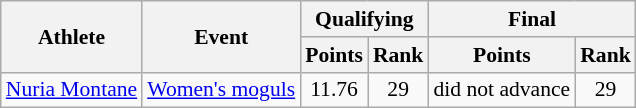<table class="wikitable" style="font-size:90%">
<tr>
<th rowspan="2">Athlete</th>
<th rowspan="2">Event</th>
<th colspan="2">Qualifying</th>
<th colspan="2">Final</th>
</tr>
<tr>
<th>Points</th>
<th>Rank</th>
<th>Points</th>
<th>Rank</th>
</tr>
<tr>
<td><a href='#'>Nuria Montane</a></td>
<td><a href='#'>Women's moguls</a></td>
<td align="center">11.76</td>
<td align="center">29</td>
<td align="center">did not advance</td>
<td align="center">29</td>
</tr>
</table>
